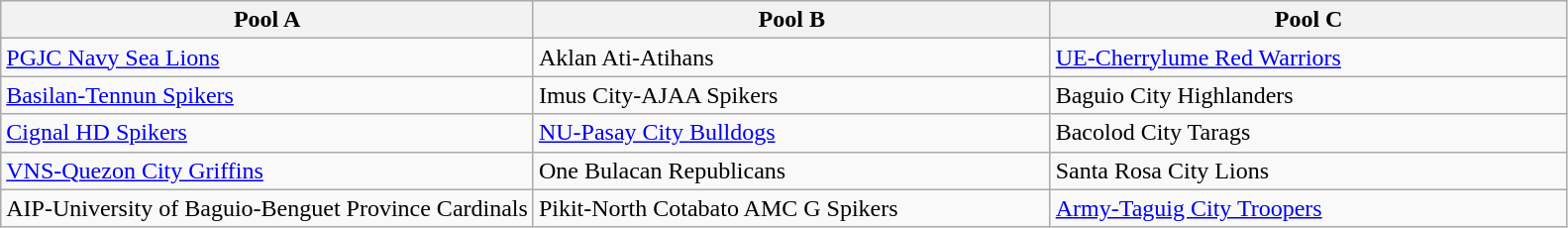<table class="wikitable">
<tr>
<th width=34%>Pool A</th>
<th width=33%>Pool B</th>
<th width=33%>Pool C</th>
</tr>
<tr>
<td><a href='#'>PGJC Navy Sea Lions</a></td>
<td>Aklan Ati-Atihans</td>
<td><a href='#'>UE-Cherrylume Red Warriors</a></td>
</tr>
<tr>
<td><a href='#'>Basilan-Tennun Spikers</a></td>
<td>Imus City-AJAA Spikers</td>
<td>Baguio City Highlanders</td>
</tr>
<tr>
<td><a href='#'>Cignal HD Spikers</a></td>
<td><a href='#'>NU-Pasay City Bulldogs</a></td>
<td>Bacolod City Tarags</td>
</tr>
<tr>
<td><a href='#'>VNS-Quezon City Griffins</a></td>
<td>One Bulacan Republicans</td>
<td>Santa Rosa City Lions</td>
</tr>
<tr>
<td>AIP-University of Baguio-Benguet Province Cardinals</td>
<td>Pikit-North Cotabato AMC G Spikers</td>
<td><a href='#'>Army-Taguig City Troopers</a></td>
</tr>
</table>
